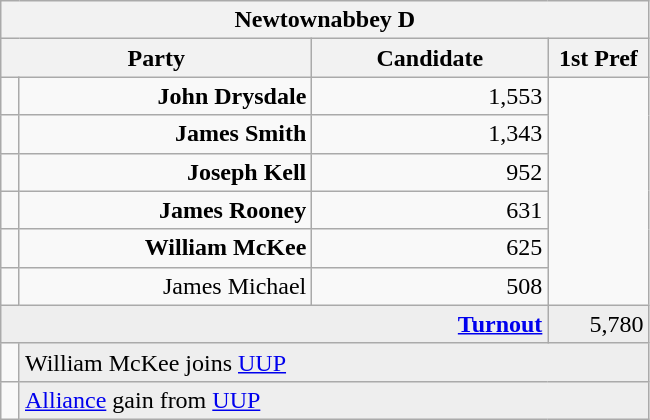<table class="wikitable">
<tr>
<th colspan="4" align="center">Newtownabbey D</th>
</tr>
<tr>
<th colspan="2" align="center" width=200>Party</th>
<th width=150>Candidate</th>
<th width=60>1st Pref</th>
</tr>
<tr>
<td></td>
<td align="right"><strong>John Drysdale</strong></td>
<td align="right">1,553</td>
</tr>
<tr>
<td></td>
<td align="right"><strong>James Smith</strong></td>
<td align="right">1,343</td>
</tr>
<tr>
<td></td>
<td align="right"><strong>Joseph Kell</strong></td>
<td align="right">952</td>
</tr>
<tr>
<td></td>
<td align="right"><strong>James Rooney</strong></td>
<td align="right">631</td>
</tr>
<tr>
<td></td>
<td align="right"><strong>William McKee</strong></td>
<td align="right">625</td>
</tr>
<tr>
<td></td>
<td align="right">James Michael</td>
<td align="right">508</td>
</tr>
<tr bgcolor="EEEEEE">
<td colspan=3 align="right"><strong><a href='#'>Turnout</a></strong></td>
<td align="right">5,780</td>
</tr>
<tr>
<td bgcolor=></td>
<td colspan=3 bgcolor="EEEEEE">William McKee joins <a href='#'>UUP</a></td>
</tr>
<tr>
<td bgcolor=></td>
<td colspan=3 bgcolor="EEEEEE"><a href='#'>Alliance</a> gain from <a href='#'>UUP</a></td>
</tr>
</table>
